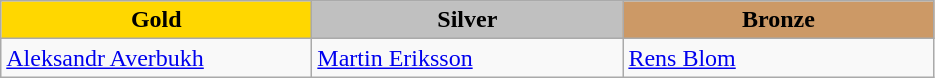<table class="wikitable" style="text-align:left">
<tr align="center">
<td width=200 bgcolor=gold><strong>Gold</strong></td>
<td width=200 bgcolor=silver><strong>Silver</strong></td>
<td width=200 bgcolor=CC9966><strong>Bronze</strong></td>
</tr>
<tr>
<td><a href='#'>Aleksandr Averbukh</a><br><em></em></td>
<td><a href='#'>Martin Eriksson</a><br><em></em></td>
<td><a href='#'>Rens Blom</a><br><em></em></td>
</tr>
</table>
